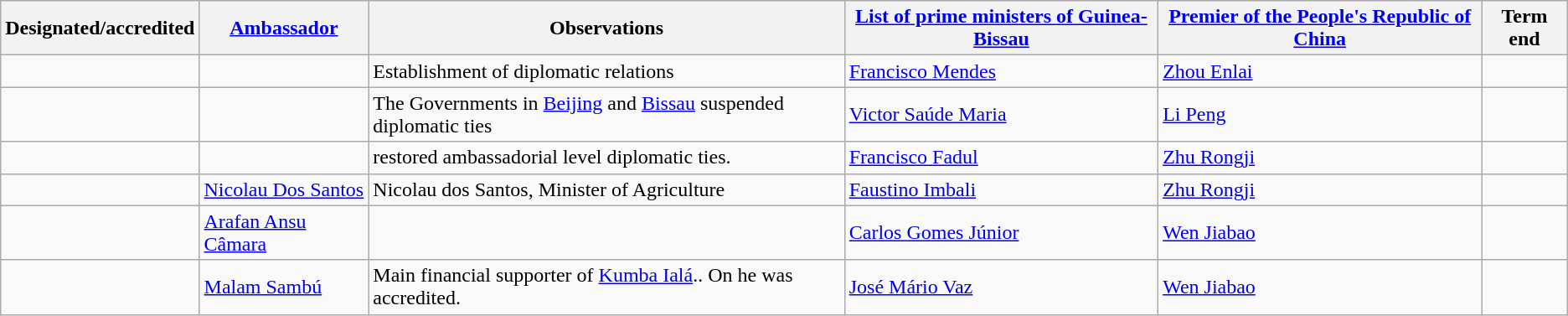<table class="wikitable sortable">
<tr>
<th>Designated/accredited</th>
<th><a href='#'>Ambassador</a></th>
<th>Observations</th>
<th><a href='#'>List of prime ministers of Guinea-Bissau</a></th>
<th><a href='#'>Premier of the People's Republic of China</a></th>
<th>Term end</th>
</tr>
<tr>
<td></td>
<td></td>
<td>Establishment of diplomatic relations</td>
<td><a href='#'>Francisco Mendes</a></td>
<td><a href='#'>Zhou Enlai</a></td>
<td></td>
</tr>
<tr>
<td></td>
<td></td>
<td>The Governments in <a href='#'>Beijing</a> and <a href='#'>Bissau</a> suspended diplomatic ties</td>
<td><a href='#'>Victor Saúde Maria</a></td>
<td><a href='#'>Li Peng</a></td>
<td></td>
</tr>
<tr>
<td></td>
<td></td>
<td>restored ambassadorial level diplomatic ties.</td>
<td><a href='#'>Francisco Fadul</a></td>
<td><a href='#'>Zhu Rongji</a></td>
<td></td>
</tr>
<tr>
<td></td>
<td><a href='#'>Nicolau Dos Santos</a></td>
<td>Nicolau dos Santos, Minister of Agriculture</td>
<td><a href='#'>Faustino Imbali</a></td>
<td><a href='#'>Zhu Rongji</a></td>
<td></td>
</tr>
<tr>
<td></td>
<td><a href='#'>Arafan Ansu Câmara</a></td>
<td></td>
<td><a href='#'>Carlos Gomes Júnior</a></td>
<td><a href='#'>Wen Jiabao</a></td>
<td></td>
</tr>
<tr>
<td></td>
<td><a href='#'>Malam Sambú</a></td>
<td>Main financial supporter of <a href='#'>Kumba Ialá</a>.. On  he was accredited.</td>
<td><a href='#'>José Mário Vaz</a></td>
<td><a href='#'>Wen Jiabao</a></td>
<td></td>
</tr>
</table>
